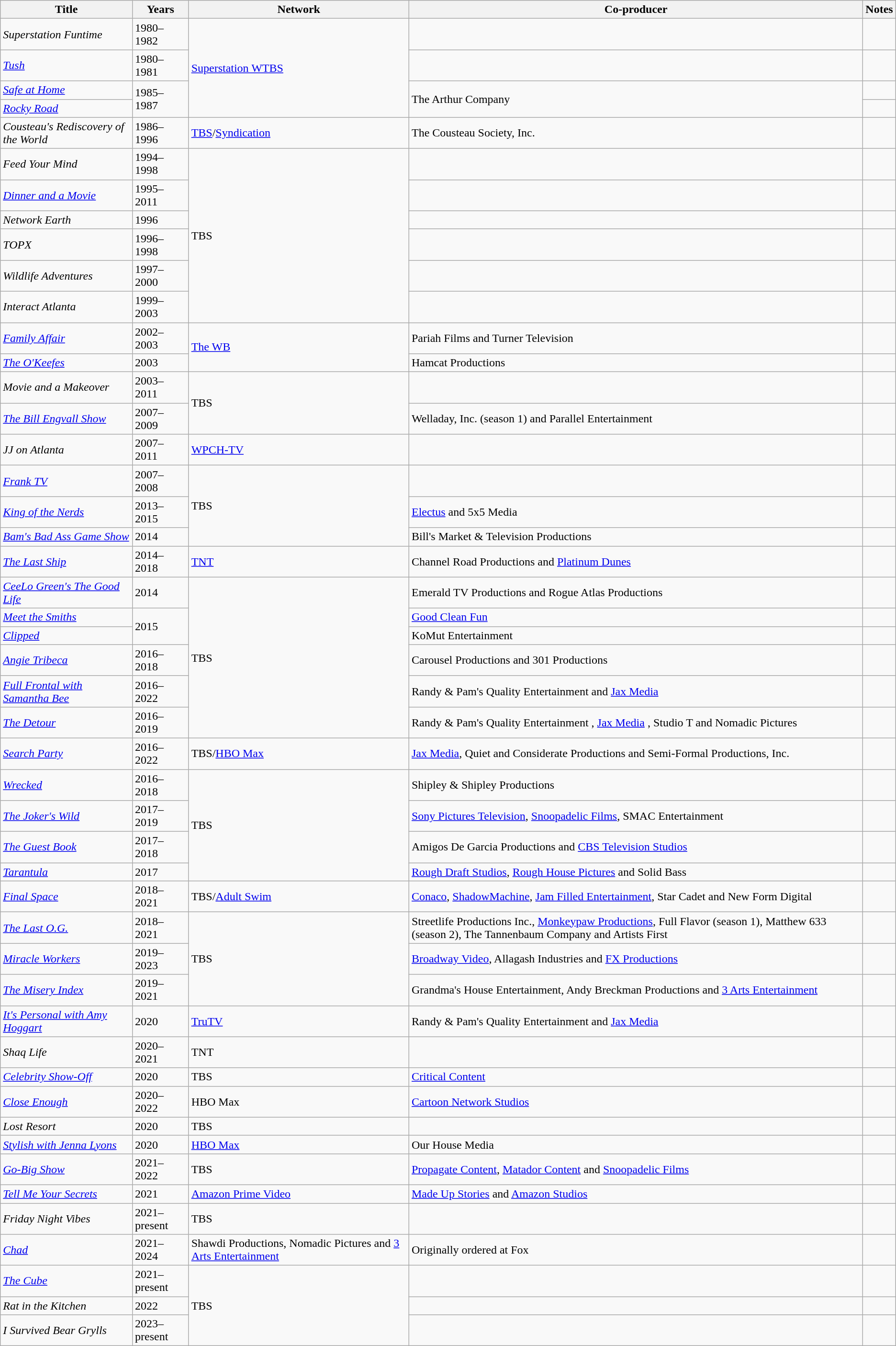<table class="wikitable sortable">
<tr>
<th>Title</th>
<th>Years</th>
<th>Network</th>
<th>Co-producer</th>
<th>Notes</th>
</tr>
<tr>
<td><em>Superstation Funtime</em></td>
<td>1980–1982</td>
<td rowspan="4"><a href='#'>Superstation WTBS</a></td>
<td></td>
<td></td>
</tr>
<tr>
<td><em><a href='#'>Tush</a></em></td>
<td>1980–1981</td>
<td></td>
<td></td>
</tr>
<tr>
<td><em><a href='#'>Safe at Home</a></em></td>
<td rowspan="2">1985–1987</td>
<td rowspan="2">The Arthur Company</td>
<td></td>
</tr>
<tr>
<td><em><a href='#'>Rocky Road</a></em></td>
<td></td>
</tr>
<tr>
<td><em>Cousteau's Rediscovery of the World</em></td>
<td>1986–1996</td>
<td><a href='#'>TBS</a>/<a href='#'>Syndication</a></td>
<td>The Cousteau Society, Inc.</td>
<td></td>
</tr>
<tr>
<td><em>Feed Your Mind</em></td>
<td>1994–1998</td>
<td rowspan="6">TBS</td>
<td></td>
<td></td>
</tr>
<tr>
<td><em><a href='#'>Dinner and a Movie</a></em></td>
<td>1995–2011</td>
<td></td>
<td></td>
</tr>
<tr>
<td><em>Network Earth</em></td>
<td>1996</td>
<td></td>
<td></td>
</tr>
<tr>
<td><em>TOPX</em></td>
<td>1996–1998</td>
<td></td>
<td></td>
</tr>
<tr>
<td><em>Wildlife Adventures</em></td>
<td>1997–2000</td>
<td></td>
<td></td>
</tr>
<tr>
<td><em>Interact Atlanta</em></td>
<td>1999–2003</td>
<td></td>
<td></td>
</tr>
<tr>
<td><em><a href='#'>Family Affair</a></em></td>
<td>2002–2003</td>
<td rowspan="2"><a href='#'>The WB</a></td>
<td>Pariah Films and Turner Television</td>
<td></td>
</tr>
<tr>
<td><em><a href='#'>The O'Keefes</a></em></td>
<td>2003</td>
<td>Hamcat Productions</td>
<td></td>
</tr>
<tr>
<td><em>Movie and a Makeover</em></td>
<td>2003–2011</td>
<td rowspan="2">TBS</td>
<td></td>
<td></td>
</tr>
<tr>
<td><em><a href='#'>The Bill Engvall Show</a></em></td>
<td>2007–2009</td>
<td>Welladay, Inc. (season 1) and Parallel Entertainment</td>
<td></td>
</tr>
<tr>
<td><em>JJ on Atlanta</em></td>
<td>2007–2011</td>
<td><a href='#'>WPCH-TV</a></td>
<td></td>
<td></td>
</tr>
<tr>
<td><em><a href='#'>Frank TV</a></em></td>
<td>2007–2008</td>
<td rowspan="3">TBS</td>
<td></td>
<td></td>
</tr>
<tr>
<td><em><a href='#'>King of the Nerds</a></em></td>
<td>2013–2015</td>
<td><a href='#'>Electus</a> and 5x5 Media</td>
<td></td>
</tr>
<tr>
<td><em><a href='#'>Bam's Bad Ass Game Show</a></em></td>
<td>2014</td>
<td>Bill's Market & Television Productions</td>
<td></td>
</tr>
<tr>
<td><em><a href='#'>The Last Ship</a></em></td>
<td>2014–2018</td>
<td><a href='#'>TNT</a></td>
<td>Channel Road Productions and <a href='#'>Platinum Dunes</a></td>
<td></td>
</tr>
<tr>
<td><em><a href='#'>CeeLo Green's The Good Life</a></em></td>
<td>2014</td>
<td rowspan="6">TBS</td>
<td>Emerald TV Productions and Rogue Atlas Productions</td>
<td></td>
</tr>
<tr>
<td><em><a href='#'>Meet the Smiths</a></em></td>
<td rowspan="2">2015</td>
<td><a href='#'>Good Clean Fun</a></td>
<td></td>
</tr>
<tr>
<td><em><a href='#'>Clipped</a></em></td>
<td>KoMut Entertainment</td>
<td></td>
</tr>
<tr>
<td><em><a href='#'>Angie Tribeca</a></em></td>
<td>2016–2018</td>
<td>Carousel Productions and 301 Productions</td>
<td></td>
</tr>
<tr>
<td><em><a href='#'>Full Frontal with Samantha Bee</a></em></td>
<td>2016–2022</td>
<td>Randy & Pam's Quality Entertainment and <a href='#'>Jax Media</a></td>
<td></td>
</tr>
<tr>
<td><em><a href='#'>The Detour</a></em></td>
<td>2016–2019</td>
<td>Randy & Pam's Quality Entertainment , <a href='#'>Jax Media</a> , Studio T  and Nomadic Pictures </td>
<td></td>
</tr>
<tr>
<td><em><a href='#'>Search Party</a></em></td>
<td>2016–2022</td>
<td>TBS/<a href='#'>HBO Max</a></td>
<td><a href='#'>Jax Media</a>, Quiet and Considerate Productions and Semi-Formal Productions, Inc.</td>
<td></td>
</tr>
<tr>
<td><em><a href='#'>Wrecked</a></em></td>
<td>2016–2018</td>
<td rowspan="4">TBS</td>
<td>Shipley & Shipley Productions</td>
<td></td>
</tr>
<tr>
<td><em><a href='#'>The Joker's Wild</a></em></td>
<td>2017–2019</td>
<td><a href='#'>Sony Pictures Television</a>, <a href='#'>Snoopadelic Films</a>, SMAC Entertainment</td>
<td></td>
</tr>
<tr>
<td><em><a href='#'>The Guest Book</a></em></td>
<td>2017–2018</td>
<td>Amigos De Garcia Productions and <a href='#'>CBS Television Studios</a></td>
<td></td>
</tr>
<tr>
<td><em><a href='#'>Tarantula</a></em></td>
<td>2017</td>
<td><a href='#'>Rough Draft Studios</a>, <a href='#'>Rough House Pictures</a> and Solid Bass</td>
<td></td>
</tr>
<tr>
<td><em><a href='#'>Final Space</a></em></td>
<td>2018–2021</td>
<td>TBS/<a href='#'>Adult Swim</a></td>
<td><a href='#'>Conaco</a>, <a href='#'>ShadowMachine</a>, <a href='#'>Jam Filled Entertainment</a>, Star Cadet and New Form Digital</td>
<td></td>
</tr>
<tr>
<td><em><a href='#'>The Last O.G.</a></em></td>
<td>2018–2021</td>
<td rowspan="3">TBS</td>
<td>Streetlife Productions Inc., <a href='#'>Monkeypaw Productions</a>, Full Flavor (season 1), Matthew 633 (season 2), The Tannenbaum Company and Artists First</td>
<td></td>
</tr>
<tr>
<td><em><a href='#'>Miracle Workers</a></em></td>
<td>2019–2023</td>
<td><a href='#'>Broadway Video</a>, Allagash Industries and <a href='#'>FX Productions</a></td>
<td></td>
</tr>
<tr>
<td><em><a href='#'>The Misery Index</a></em></td>
<td>2019–2021</td>
<td>Grandma's House Entertainment, Andy Breckman Productions and <a href='#'>3 Arts Entertainment</a></td>
<td></td>
</tr>
<tr>
<td><em><a href='#'>It's Personal with Amy Hoggart</a></em></td>
<td>2020</td>
<td><a href='#'>TruTV</a></td>
<td>Randy & Pam's Quality Entertainment and <a href='#'>Jax Media</a></td>
<td></td>
</tr>
<tr>
<td><em>Shaq Life</em></td>
<td>2020–2021</td>
<td>TNT</td>
<td></td>
<td></td>
</tr>
<tr>
<td><em><a href='#'>Celebrity Show-Off</a></em></td>
<td>2020</td>
<td>TBS</td>
<td><a href='#'>Critical Content</a></td>
<td></td>
</tr>
<tr>
<td><em><a href='#'>Close Enough</a></em></td>
<td>2020–2022</td>
<td>HBO Max</td>
<td><a href='#'>Cartoon Network Studios</a></td>
<td></td>
</tr>
<tr>
<td><em>Lost Resort</em></td>
<td>2020</td>
<td>TBS</td>
<td></td>
<td></td>
</tr>
<tr>
<td><em><a href='#'>Stylish with Jenna Lyons</a></em></td>
<td>2020</td>
<td><a href='#'>HBO Max</a></td>
<td>Our House Media</td>
<td></td>
</tr>
<tr>
<td><em><a href='#'>Go-Big Show</a></em></td>
<td>2021–2022</td>
<td>TBS</td>
<td><a href='#'>Propagate Content</a>, <a href='#'>Matador Content</a> and <a href='#'>Snoopadelic Films</a></td>
<td></td>
</tr>
<tr>
<td><em><a href='#'>Tell Me Your Secrets</a></em></td>
<td>2021</td>
<td><a href='#'>Amazon Prime Video</a></td>
<td><a href='#'>Made Up Stories</a> and <a href='#'>Amazon Studios</a></td>
<td></td>
</tr>
<tr>
<td><em>Friday Night Vibes</em></td>
<td>2021–present</td>
<td>TBS</td>
<td></td>
<td></td>
</tr>
<tr>
<td><em><a href='#'>Chad</a></em></td>
<td>2021–2024</td>
<td>Shawdi Productions, Nomadic Pictures and <a href='#'>3 Arts Entertainment</a></td>
<td>Originally ordered at Fox</td>
</tr>
<tr>
<td><em><a href='#'>The Cube</a></em></td>
<td>2021–present</td>
<td rowspan="3">TBS</td>
<td></td>
<td></td>
</tr>
<tr>
<td><em>Rat in the Kitchen</em></td>
<td>2022</td>
<td></td>
<td></td>
</tr>
<tr>
<td><em>I Survived Bear Grylls</em></td>
<td>2023–present</td>
<td></td>
<td></td>
</tr>
</table>
